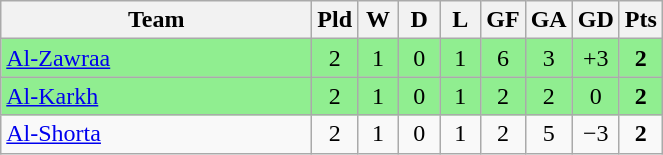<table class="wikitable" style="text-align: center;">
<tr>
<th width="200">Team</th>
<th width="20">Pld</th>
<th width="20">W</th>
<th width="20">D</th>
<th width="20">L</th>
<th width="20">GF</th>
<th width="20">GA</th>
<th width="20">GD</th>
<th width="20">Pts</th>
</tr>
<tr bgcolor=lightgreen>
<td style="text-align:left;"><a href='#'>Al-Zawraa</a></td>
<td>2</td>
<td>1</td>
<td>0</td>
<td>1</td>
<td>6</td>
<td>3</td>
<td>+3</td>
<td><strong>2</strong></td>
</tr>
<tr bgcolor=lightgreen>
<td style="text-align:left;"><a href='#'>Al-Karkh</a></td>
<td>2</td>
<td>1</td>
<td>0</td>
<td>1</td>
<td>2</td>
<td>2</td>
<td>0</td>
<td><strong>2</strong></td>
</tr>
<tr>
<td style="text-align:left;"><a href='#'>Al-Shorta</a></td>
<td>2</td>
<td>1</td>
<td>0</td>
<td>1</td>
<td>2</td>
<td>5</td>
<td>−3</td>
<td><strong>2</strong></td>
</tr>
</table>
